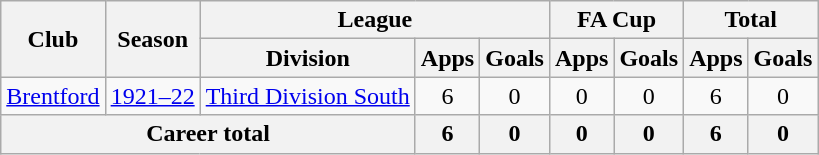<table class="wikitable" style="text-align: center;">
<tr>
<th rowspan="2">Club</th>
<th rowspan="2">Season</th>
<th colspan="3">League</th>
<th colspan="2">FA Cup</th>
<th colspan="2">Total</th>
</tr>
<tr>
<th>Division</th>
<th>Apps</th>
<th>Goals</th>
<th>Apps</th>
<th>Goals</th>
<th>Apps</th>
<th>Goals</th>
</tr>
<tr>
<td><a href='#'>Brentford</a></td>
<td><a href='#'>1921–22</a></td>
<td><a href='#'>Third Division South</a></td>
<td>6</td>
<td>0</td>
<td>0</td>
<td>0</td>
<td>6</td>
<td>0</td>
</tr>
<tr>
<th colspan="3">Career total</th>
<th>6</th>
<th>0</th>
<th>0</th>
<th>0</th>
<th>6</th>
<th>0</th>
</tr>
</table>
